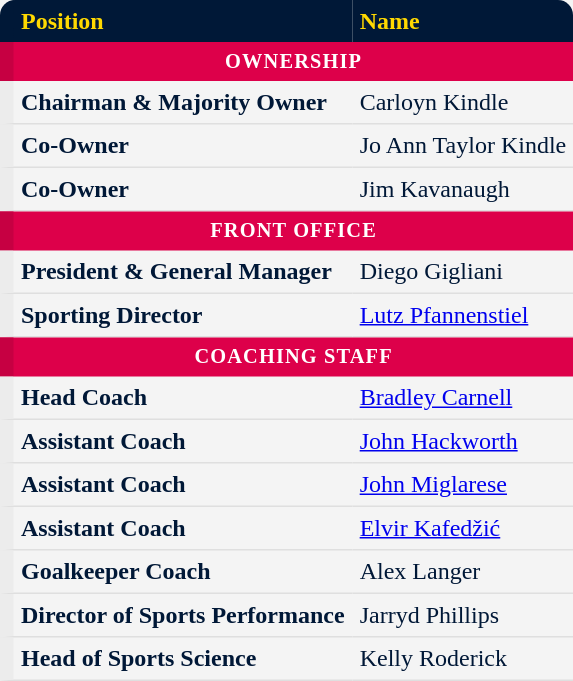<table cellpadding="5" cellspacing="0" style="display:inline-table; color:#001837; text-align:center; border: 0; background-color: #f4f4f4;">
<tr>
<th style="border: 0; border-left: 9px solid #001837; background:#001837; color:#ffd901; text-align:left;border-top-left-radius: 10px;">Position</th>
<th style="background:#001837; color:#ffd901; text-align:left; border: 0; border-top-right-radius: 10px;">Name</th>
</tr>
<tr>
<th colspan="5" style="border: 0; border-left: 9px solid #c60042; background:#DD004A; color:#ffffff;font-size: 85%; text-align:center; letter-spacing: 0.75px"><strong>OWNERSHIP</strong></th>
</tr>
<tr>
<td align="left" style="border-bottom:1px solid #dfdfdf; border-left: 9px solid #ececec"><strong>Chairman & Majority Owner</strong></td>
<td style="border-bottom:1px solid #dfdfdf; white-space: nowrap;" align="left"> Carloyn Kindle</td>
</tr>
<tr>
<td align="left" style="border-bottom:1px solid #dfdfdf; border-left: 9px solid #ececec"><strong>Co-Owner</strong></td>
<td style="border-bottom:1px solid #dfdfdf; white-space: nowrap;" align="left"> Jo Ann Taylor Kindle</td>
</tr>
<tr>
<td align="left" style="border-bottom:1px solid #dfdfdf; border-left: 9px solid #ececec"><strong>Co-Owner</strong></td>
<td style="border-bottom:1px solid #dfdfdf; white-space: nowrap;" align="left"> Jim Kavanaugh</td>
</tr>
<tr>
<th colspan="5" style="border: 0; border-left: 9px solid #c60042; background:#DD004A; color:#ffffff;font-size: 85%; text-align:center; letter-spacing: 0.75px"><strong>FRONT OFFICE</strong></th>
</tr>
<tr>
<td align="left" style="border-bottom:1px solid #dfdfdf; border-left: 9px solid #ececec"><strong>President & General Manager</strong></td>
<td style="border-bottom:1px solid #dfdfdf; white-space: nowrap;" align="left"> Diego Gigliani</td>
</tr>
<tr>
<td align="left" style="border-bottom:1px solid #dfdfdf; border-left: 9px solid #ececec"><strong>Sporting Director</strong></td>
<td style="border-bottom:1px solid #dfdfdf; white-space: nowrap;" align="left"> <a href='#'>Lutz Pfannenstiel</a></td>
</tr>
<tr>
<th colspan="5" style="border: 0; border-left: 9px solid #c60042; background:#DD004A; color:#ffffff;font-size: 85%; text-align:center; letter-spacing: 0.75px"><strong>COACHING STAFF</strong></th>
</tr>
<tr>
<td align="left" style="border-bottom:1px solid #dfdfdf; border-left: 9px solid #ececec"><strong>Head Coach</strong></td>
<td style="border-bottom:1px solid #dfdfdf; white-space: nowrap;" align="left"> <a href='#'>Bradley Carnell</a></td>
</tr>
<tr>
<td align="left" style="border-bottom:1px solid #dfdfdf; border-left: 9px solid #ececec"><strong>Assistant Coach</strong></td>
<td style="border-bottom:1px solid #dfdfdf; white-space: nowrap;" align="left"> <a href='#'>John Hackworth</a></td>
</tr>
<tr>
<td align="left" style="border-bottom:1px solid #dfdfdf; border-left: 9px solid #ececec"><strong>Assistant Coach</strong></td>
<td style="border-bottom:1px solid #dfdfdf; white-space: nowrap;" align="left"> <a href='#'>John Miglarese</a></td>
</tr>
<tr>
<td align="left" style="border-bottom:1px solid #dfdfdf; border-left: 9px solid #ececec"><strong>Assistant Coach</strong></td>
<td style="border-bottom:1px solid #dfdfdf; white-space: nowrap;" align="left"> <a href='#'>Elvir Kafedžić</a></td>
</tr>
<tr>
<td align="left" style="border-bottom:1px solid #dfdfdf; border-left: 9px solid #ececec"><strong>Goalkeeper Coach</strong></td>
<td style="border-bottom:1px solid #dfdfdf; white-space: nowrap;" align="left"> Alex Langer</td>
</tr>
<tr>
<td align="left" style="border-bottom:1px solid #dfdfdf; border-left: 9px solid #ececec"><strong>Director of Sports Performance</strong></td>
<td style="border-bottom:1px solid #dfdfdf; white-space: nowrap;" align="left"> Jarryd Phillips</td>
</tr>
<tr>
<td align="left" style="border-bottom:1px solid #dfdfdf; border-left: 9px solid #ececec"><strong>Head of Sports Science</strong></td>
<td style="border-bottom:1px solid #dfdfdf; white-space: nowrap;" align="left"> Kelly Roderick</td>
</tr>
</table>
